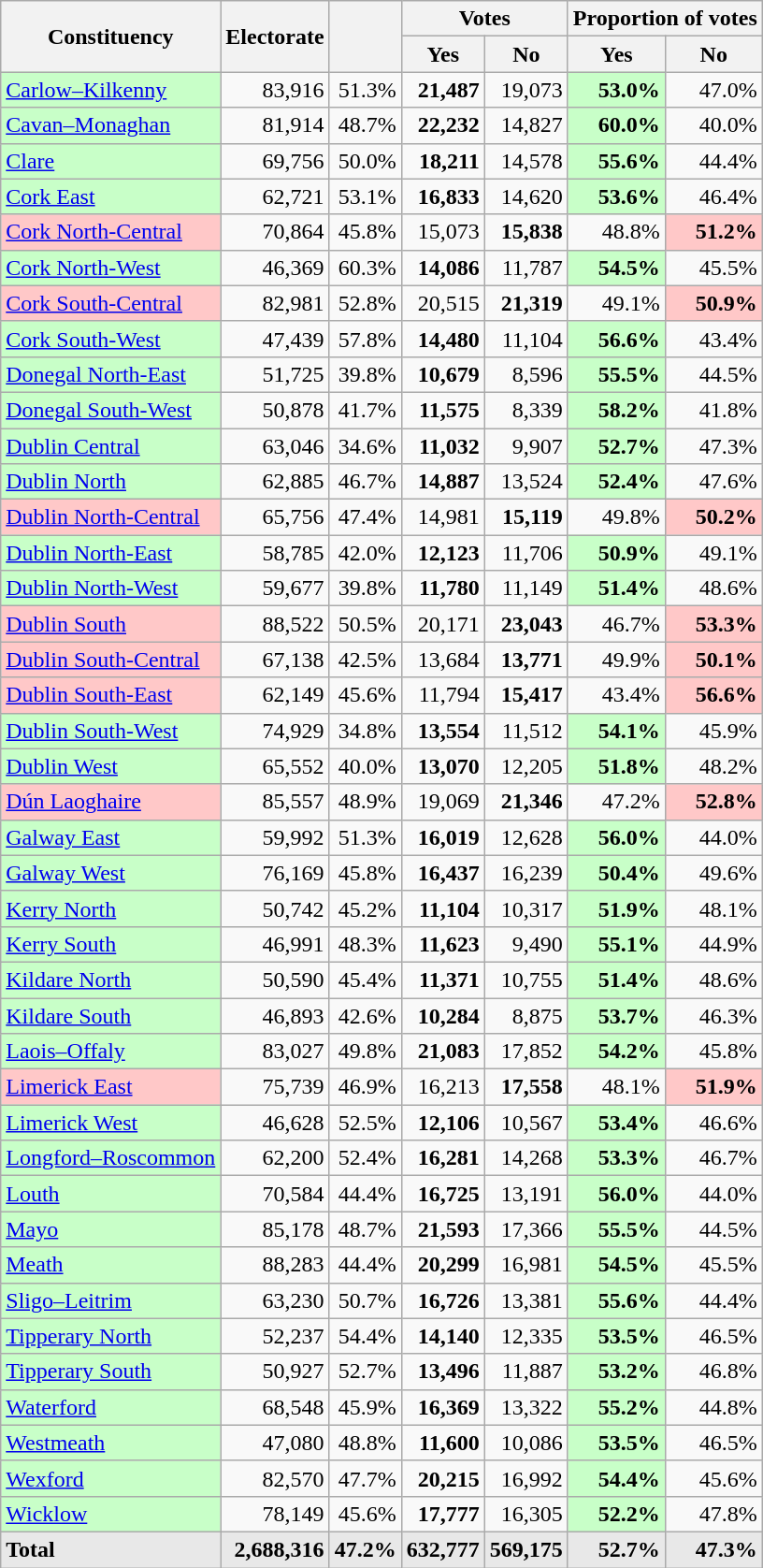<table class="wikitable sortable">
<tr>
<th rowspan=2>Constituency</th>
<th rowspan=2>Electorate</th>
<th rowspan=2></th>
<th colspan=2>Votes</th>
<th colspan=2>Proportion of votes</th>
</tr>
<tr>
<th>Yes</th>
<th>No</th>
<th>Yes</th>
<th>No</th>
</tr>
<tr>
<td style="background:#c8ffc8;"><a href='#'>Carlow–Kilkenny</a></td>
<td style="text-align: right;">83,916</td>
<td style="text-align: right;">51.3%</td>
<td style="text-align: right;"><strong>21,487</strong></td>
<td style="text-align: right;">19,073</td>
<td style="text-align: right; background:#c8ffc8;"><strong>53.0%</strong></td>
<td style="text-align: right;">47.0%</td>
</tr>
<tr>
<td style="background:#c8ffc8;"><a href='#'>Cavan–Monaghan</a></td>
<td style="text-align: right;">81,914</td>
<td style="text-align: right;">48.7%</td>
<td style="text-align: right;"><strong>22,232</strong></td>
<td style="text-align: right;">14,827</td>
<td style="text-align: right; background:#c8ffc8;"><strong>60.0%</strong></td>
<td style="text-align: right;">40.0%</td>
</tr>
<tr>
<td style="background:#c8ffc8;"><a href='#'>Clare</a></td>
<td style="text-align: right;">69,756</td>
<td style="text-align: right;">50.0%</td>
<td style="text-align: right;"><strong>18,211</strong></td>
<td style="text-align: right;">14,578</td>
<td style="text-align: right; background:#c8ffc8;"><strong>55.6%</strong></td>
<td style="text-align: right;">44.4%</td>
</tr>
<tr>
<td style="background:#c8ffc8;"><a href='#'>Cork East</a></td>
<td style="text-align: right;">62,721</td>
<td style="text-align: right;">53.1%</td>
<td style="text-align: right;"><strong>16,833</strong></td>
<td style="text-align: right;">14,620</td>
<td style="text-align: right; background:#c8ffc8;"><strong>53.6%</strong></td>
<td style="text-align: right;">46.4%</td>
</tr>
<tr>
<td style="background:#ffc8c8;"><a href='#'>Cork North-Central</a></td>
<td style="text-align: right;">70,864</td>
<td style="text-align: right;">45.8%</td>
<td style="text-align: right;">15,073</td>
<td style="text-align: right;"><strong>15,838</strong></td>
<td style="text-align: right;">48.8%</td>
<td style="text-align: right; background:#ffc8c8;"><strong>51.2%</strong></td>
</tr>
<tr>
<td style="background:#c8ffc8;"><a href='#'>Cork North-West</a></td>
<td style="text-align: right;">46,369</td>
<td style="text-align: right;">60.3%</td>
<td style="text-align: right;"><strong>14,086</strong></td>
<td style="text-align: right;">11,787</td>
<td style="text-align: right; background:#c8ffc8;"><strong>54.5%</strong></td>
<td style="text-align: right;">45.5%</td>
</tr>
<tr>
<td style="background:#ffc8c8;"><a href='#'>Cork South-Central</a></td>
<td style="text-align: right;">82,981</td>
<td style="text-align: right;">52.8%</td>
<td style="text-align: right;">20,515</td>
<td style="text-align: right;"><strong>21,319</strong></td>
<td style="text-align: right;">49.1%</td>
<td style="text-align: right; background:#ffc8c8;"><strong>50.9%</strong></td>
</tr>
<tr>
<td style="background:#c8ffc8;"><a href='#'>Cork South-West</a></td>
<td style="text-align: right;">47,439</td>
<td style="text-align: right;">57.8%</td>
<td style="text-align: right;"><strong>14,480</strong></td>
<td style="text-align: right;">11,104</td>
<td style="text-align: right; background:#c8ffc8;"><strong>56.6%</strong></td>
<td style="text-align: right;">43.4%</td>
</tr>
<tr>
<td style="background:#c8ffc8;"><a href='#'>Donegal North-East</a></td>
<td style="text-align: right;">51,725</td>
<td style="text-align: right;">39.8%</td>
<td style="text-align: right;"><strong>10,679</strong></td>
<td style="text-align: right;">8,596</td>
<td style="text-align: right; background:#c8ffc8;"><strong>55.5%</strong></td>
<td style="text-align: right;">44.5%</td>
</tr>
<tr>
<td style="background:#c8ffc8;"><a href='#'>Donegal South-West</a></td>
<td style="text-align: right;">50,878</td>
<td style="text-align: right;">41.7%</td>
<td style="text-align: right;"><strong>11,575</strong></td>
<td style="text-align: right;">8,339</td>
<td style="text-align: right; background:#c8ffc8;"><strong>58.2%</strong></td>
<td style="text-align: right;">41.8%</td>
</tr>
<tr>
<td style="background:#c8ffc8;"><a href='#'>Dublin Central</a></td>
<td style="text-align: right;">63,046</td>
<td style="text-align: right;">34.6%</td>
<td style="text-align: right;"><strong>11,032</strong></td>
<td style="text-align: right;">9,907</td>
<td style="text-align: right; background:#c8ffc8;"><strong>52.7%</strong></td>
<td style="text-align: right;">47.3%</td>
</tr>
<tr>
<td style="background:#c8ffc8;"><a href='#'>Dublin North</a></td>
<td style="text-align: right;">62,885</td>
<td style="text-align: right;">46.7%</td>
<td style="text-align: right;"><strong>14,887</strong></td>
<td style="text-align: right;">13,524</td>
<td style="text-align: right; background:#c8ffc8;"><strong>52.4%</strong></td>
<td style="text-align: right;">47.6%</td>
</tr>
<tr>
<td style="background:#ffc8c8;"><a href='#'>Dublin North-Central</a></td>
<td style="text-align: right;">65,756</td>
<td style="text-align: right;">47.4%</td>
<td style="text-align: right;">14,981</td>
<td style="text-align: right;"><strong>15,119</strong></td>
<td style="text-align: right;">49.8%</td>
<td style="text-align: right; background:#ffc8c8;"><strong>50.2%</strong></td>
</tr>
<tr>
<td style="background:#c8ffc8;"><a href='#'>Dublin North-East</a></td>
<td style="text-align: right;">58,785</td>
<td style="text-align: right;">42.0%</td>
<td style="text-align: right;"><strong>12,123</strong></td>
<td style="text-align: right;">11,706</td>
<td style="text-align: right; background:#c8ffc8;"><strong>50.9%</strong></td>
<td style="text-align: right;">49.1%</td>
</tr>
<tr>
<td style="background:#c8ffc8;"><a href='#'>Dublin North-West</a></td>
<td style="text-align: right;">59,677</td>
<td style="text-align: right;">39.8%</td>
<td style="text-align: right;"><strong>11,780</strong></td>
<td style="text-align: right;">11,149</td>
<td style="text-align: right; background:#c8ffc8;"><strong>51.4%</strong></td>
<td style="text-align: right;">48.6%</td>
</tr>
<tr>
<td style="background:#ffc8c8;"><a href='#'>Dublin South</a></td>
<td style="text-align: right;">88,522</td>
<td style="text-align: right;">50.5%</td>
<td style="text-align: right;">20,171</td>
<td style="text-align: right;"><strong>23,043</strong></td>
<td style="text-align: right;">46.7%</td>
<td style="text-align: right; background:#ffc8c8;"><strong>53.3%</strong></td>
</tr>
<tr>
<td style="background:#ffc8c8;"><a href='#'>Dublin South-Central</a></td>
<td style="text-align: right;">67,138</td>
<td style="text-align: right;">42.5%</td>
<td style="text-align: right;">13,684</td>
<td style="text-align: right;"><strong>13,771</strong></td>
<td style="text-align: right;">49.9%</td>
<td style="text-align: right; background:#ffc8c8;"><strong>50.1%</strong></td>
</tr>
<tr>
<td style="background:#ffc8c8;"><a href='#'>Dublin South-East</a></td>
<td style="text-align: right;">62,149</td>
<td style="text-align: right;">45.6%</td>
<td style="text-align: right;">11,794</td>
<td style="text-align: right;"><strong>15,417</strong></td>
<td style="text-align: right;">43.4%</td>
<td style="text-align: right; background:#ffc8c8;"><strong>56.6%</strong></td>
</tr>
<tr>
<td style="background:#c8ffc8;"><a href='#'>Dublin South-West</a></td>
<td style="text-align: right;">74,929</td>
<td style="text-align: right;">34.8%</td>
<td style="text-align: right;"><strong>13,554</strong></td>
<td style="text-align: right;">11,512</td>
<td style="text-align: right; background:#c8ffc8;"><strong>54.1%</strong></td>
<td style="text-align: right;">45.9%</td>
</tr>
<tr>
<td style="background:#c8ffc8;"><a href='#'>Dublin West</a></td>
<td style="text-align: right;">65,552</td>
<td style="text-align: right;">40.0%</td>
<td style="text-align: right;"><strong>13,070</strong></td>
<td style="text-align: right;">12,205</td>
<td style="text-align: right; background:#c8ffc8;"><strong>51.8%</strong></td>
<td style="text-align: right;">48.2%</td>
</tr>
<tr>
<td style="background:#ffc8c8;"><a href='#'>Dún Laoghaire</a></td>
<td style="text-align: right;">85,557</td>
<td style="text-align: right;">48.9%</td>
<td style="text-align: right;">19,069</td>
<td style="text-align: right;"><strong>21,346</strong></td>
<td style="text-align: right;">47.2%</td>
<td style="text-align: right; background:#ffc8c8;"><strong>52.8%</strong></td>
</tr>
<tr>
<td style="background:#c8ffc8;"><a href='#'>Galway East</a></td>
<td style="text-align: right;">59,992</td>
<td style="text-align: right;">51.3%</td>
<td style="text-align: right;"><strong>16,019</strong></td>
<td style="text-align: right;">12,628</td>
<td style="text-align: right; background:#c8ffc8;"><strong>56.0%</strong></td>
<td style="text-align: right;">44.0%</td>
</tr>
<tr>
<td style="background:#c8ffc8;"><a href='#'>Galway West</a></td>
<td style="text-align: right;">76,169</td>
<td style="text-align: right;">45.8%</td>
<td style="text-align: right;"><strong>16,437</strong></td>
<td style="text-align: right;">16,239</td>
<td style="text-align: right; background:#c8ffc8;"><strong>50.4%</strong></td>
<td style="text-align: right;">49.6%</td>
</tr>
<tr>
<td style="background:#c8ffc8;"><a href='#'>Kerry North</a></td>
<td style="text-align: right;">50,742</td>
<td style="text-align: right;">45.2%</td>
<td style="text-align: right;"><strong>11,104</strong></td>
<td style="text-align: right;">10,317</td>
<td style="text-align: right; background:#c8ffc8;"><strong>51.9%</strong></td>
<td style="text-align: right;">48.1%</td>
</tr>
<tr>
<td style="background:#c8ffc8;"><a href='#'>Kerry South</a></td>
<td style="text-align: right;">46,991</td>
<td style="text-align: right;">48.3%</td>
<td style="text-align: right;"><strong>11,623</strong></td>
<td style="text-align: right;">9,490</td>
<td style="text-align: right; background:#c8ffc8;"><strong>55.1%</strong></td>
<td style="text-align: right;">44.9%</td>
</tr>
<tr>
<td style="background:#c8ffc8;"><a href='#'>Kildare North</a></td>
<td style="text-align: right;">50,590</td>
<td style="text-align: right;">45.4%</td>
<td style="text-align: right;"><strong>11,371</strong></td>
<td style="text-align: right;">10,755</td>
<td style="text-align: right; background:#c8ffc8;"><strong>51.4%</strong></td>
<td style="text-align: right;">48.6%</td>
</tr>
<tr>
<td style="background:#c8ffc8;"><a href='#'>Kildare South</a></td>
<td style="text-align: right;">46,893</td>
<td style="text-align: right;">42.6%</td>
<td style="text-align: right;"><strong>10,284</strong></td>
<td style="text-align: right;">8,875</td>
<td style="text-align: right; background:#c8ffc8;"><strong>53.7%</strong></td>
<td style="text-align: right;">46.3%</td>
</tr>
<tr>
<td style="background:#c8ffc8;"><a href='#'>Laois–Offaly</a></td>
<td style="text-align: right;">83,027</td>
<td style="text-align: right;">49.8%</td>
<td style="text-align: right;"><strong>21,083</strong></td>
<td style="text-align: right;">17,852</td>
<td style="text-align: right; background:#c8ffc8;"><strong>54.2%</strong></td>
<td style="text-align: right;">45.8%</td>
</tr>
<tr>
<td style="background:#ffc8c8;"><a href='#'>Limerick East</a></td>
<td style="text-align: right;">75,739</td>
<td style="text-align: right;">46.9%</td>
<td style="text-align: right;">16,213</td>
<td style="text-align: right;"><strong>17,558</strong></td>
<td style="text-align: right;">48.1%</td>
<td style="text-align: right; background:#ffc8c8;"><strong>51.9%</strong></td>
</tr>
<tr>
<td style="background:#c8ffc8;"><a href='#'>Limerick West</a></td>
<td style="text-align: right;">46,628</td>
<td style="text-align: right;">52.5%</td>
<td style="text-align: right;"><strong>12,106</strong></td>
<td style="text-align: right;">10,567</td>
<td style="text-align: right; background:#c8ffc8;"><strong>53.4%</strong></td>
<td style="text-align: right;">46.6%</td>
</tr>
<tr>
<td style="background:#c8ffc8;"><a href='#'>Longford–Roscommon</a></td>
<td style="text-align: right;">62,200</td>
<td style="text-align: right;">52.4%</td>
<td style="text-align: right;"><strong>16,281</strong></td>
<td style="text-align: right;">14,268</td>
<td style="text-align: right; background:#c8ffc8;"><strong>53.3%</strong></td>
<td style="text-align: right;">46.7%</td>
</tr>
<tr>
<td style="background:#c8ffc8;"><a href='#'>Louth</a></td>
<td style="text-align: right;">70,584</td>
<td style="text-align: right;">44.4%</td>
<td style="text-align: right;"><strong>16,725</strong></td>
<td style="text-align: right;">13,191</td>
<td style="text-align: right; background:#c8ffc8;"><strong>56.0%</strong></td>
<td style="text-align: right;">44.0%</td>
</tr>
<tr>
<td style="background:#c8ffc8;"><a href='#'>Mayo</a></td>
<td style="text-align: right;">85,178</td>
<td style="text-align: right;">48.7%</td>
<td style="text-align: right;"><strong>21,593</strong></td>
<td style="text-align: right;">17,366</td>
<td style="text-align: right; background:#c8ffc8;"><strong>55.5%</strong></td>
<td style="text-align: right;">44.5%</td>
</tr>
<tr>
<td style="background:#c8ffc8;"><a href='#'>Meath</a></td>
<td style="text-align: right;">88,283</td>
<td style="text-align: right;">44.4%</td>
<td style="text-align: right;"><strong>20,299</strong></td>
<td style="text-align: right;">16,981</td>
<td style="text-align: right; background:#c8ffc8;"><strong>54.5%</strong></td>
<td style="text-align: right;">45.5%</td>
</tr>
<tr>
<td style="background:#c8ffc8;"><a href='#'>Sligo–Leitrim</a></td>
<td style="text-align: right;">63,230</td>
<td style="text-align: right;">50.7%</td>
<td style="text-align: right;"><strong>16,726</strong></td>
<td style="text-align: right;">13,381</td>
<td style="text-align: right; background:#c8ffc8;"><strong>55.6%</strong></td>
<td style="text-align: right;">44.4%</td>
</tr>
<tr>
<td style="background:#c8ffc8;"><a href='#'>Tipperary North</a></td>
<td style="text-align: right;">52,237</td>
<td style="text-align: right;">54.4%</td>
<td style="text-align: right;"><strong>14,140</strong></td>
<td style="text-align: right;">12,335</td>
<td style="text-align: right; background:#c8ffc8;"><strong>53.5%</strong></td>
<td style="text-align: right;">46.5%</td>
</tr>
<tr>
<td style="background:#c8ffc8;"><a href='#'>Tipperary South</a></td>
<td style="text-align: right;">50,927</td>
<td style="text-align: right;">52.7%</td>
<td style="text-align: right;"><strong>13,496</strong></td>
<td style="text-align: right;">11,887</td>
<td style="text-align: right; background:#c8ffc8;"><strong>53.2%</strong></td>
<td style="text-align: right;">46.8%</td>
</tr>
<tr>
<td style="background:#c8ffc8;"><a href='#'>Waterford</a></td>
<td style="text-align: right;">68,548</td>
<td style="text-align: right;">45.9%</td>
<td style="text-align: right;"><strong>16,369</strong></td>
<td style="text-align: right;">13,322</td>
<td style="text-align: right; background:#c8ffc8;"><strong>55.2%</strong></td>
<td style="text-align: right;">44.8%</td>
</tr>
<tr>
<td style="background:#c8ffc8;"><a href='#'>Westmeath</a></td>
<td style="text-align: right;">47,080</td>
<td style="text-align: right;">48.8%</td>
<td style="text-align: right;"><strong>11,600</strong></td>
<td style="text-align: right;">10,086</td>
<td style="text-align: right; background:#c8ffc8;"><strong>53.5%</strong></td>
<td style="text-align: right;">46.5%</td>
</tr>
<tr>
<td style="background:#c8ffc8;"><a href='#'>Wexford</a></td>
<td style="text-align: right;">82,570</td>
<td style="text-align: right;">47.7%</td>
<td style="text-align: right;"><strong>20,215</strong></td>
<td style="text-align: right;">16,992</td>
<td style="text-align: right; background:#c8ffc8;"><strong>54.4%</strong></td>
<td style="text-align: right;">45.6%</td>
</tr>
<tr>
<td style="background:#c8ffc8;"><a href='#'>Wicklow</a></td>
<td style="text-align: right;">78,149</td>
<td style="text-align: right;">45.6%</td>
<td style="text-align: right;"><strong>17,777</strong></td>
<td style="text-align: right;">16,305</td>
<td style="text-align: right; background:#c8ffc8;"><strong>52.2%</strong></td>
<td style="text-align: right;">47.8%</td>
</tr>
<tr class="sortbottom" style="font-weight:bold; background:rgb(232,232,232);">
<td>Total</td>
<td style="text-align: right;">2,688,316</td>
<td style="text-align: right;">47.2%</td>
<td style="text-align: right;">632,777</td>
<td style="text-align: right;">569,175</td>
<td style="text-align: right;">52.7%</td>
<td style="text-align: right;">47.3%</td>
</tr>
</table>
